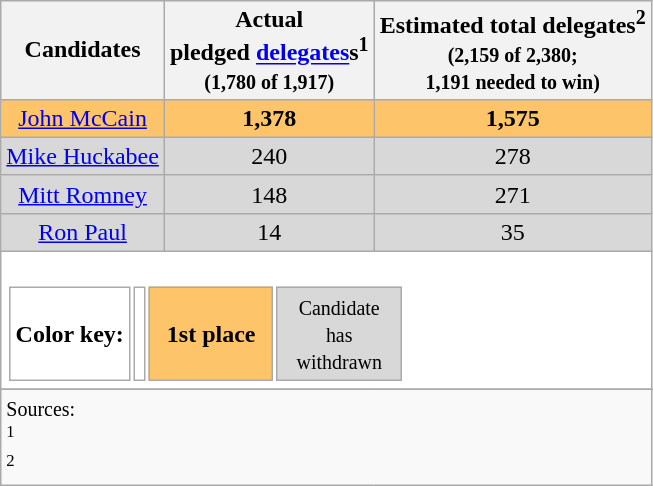<table class="wikitable" style="text-align:center;">
<tr>
<th>Candidates</th>
<th>Actual<br>pledged <a href='#'>delegates</a>s<sup>1</sup><br><small>(1,780 of 1,917)</small></th>
<th>Estimated total delegates<sup>2</sup><br><small>(2,159 of 2,380;<br>1,191 needed to win)</small></th>
</tr>
<tr style="background-color:#fdc46a;">
<td><a href='#'>John McCain</a></td>
<td><strong>1,378</strong></td>
<td><strong>1,575</strong></td>
</tr>
<tr style="background-color:#D8D8D8;">
<td><a href='#'>Mike Huckabee</a></td>
<td>240</td>
<td>278</td>
</tr>
<tr style="background-color:#D8D8D8;">
<td><a href='#'>Mitt Romney</a></td>
<td>148</td>
<td>271</td>
</tr>
<tr style="background-color:#D8D8D8;">
<td><a href='#'>Ron Paul</a></td>
<td>14</td>
<td>35</td>
</tr>
<tr style="background-color:#FFFFFF;">
<td colspan="5"><br><table align="left">
<tr>
<td><strong>Color key:</strong></td>
<td></td>
<td style="background-color:#fdc46a;width:75px"><strong>1st place</strong></td>
<td style="background-color:#D8D8D8;width:75px"><small>Candidate has<br>withdrawn</small></td>
</tr>
</table>
</td>
</tr>
<tr>
</tr>
<tr>
<td colspan="4" style="text-align:left;"><small>Sources:<br><sup>1</sup> <br><sup>2</sup> </small><br></td>
</tr>
</table>
